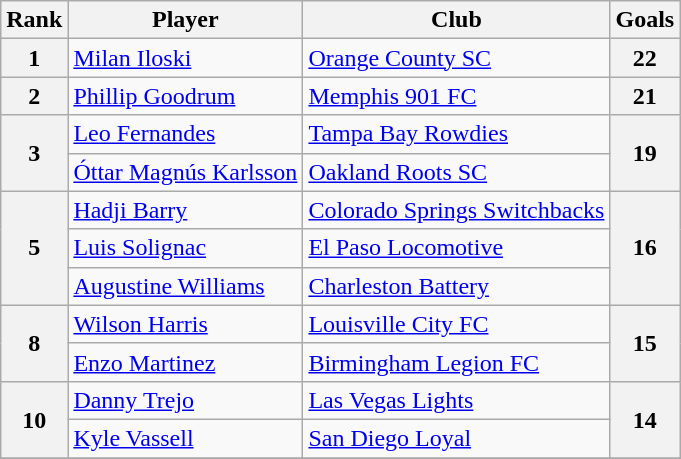<table class="wikitable">
<tr>
<th>Rank</th>
<th>Player</th>
<th>Club</th>
<th>Goals</th>
</tr>
<tr>
<th>1</th>
<td> <a href='#'>Milan Iloski</a></td>
<td><a href='#'>Orange County SC</a></td>
<th>22</th>
</tr>
<tr>
<th>2</th>
<td> <a href='#'>Phillip Goodrum</a></td>
<td><a href='#'>Memphis 901 FC</a></td>
<th>21</th>
</tr>
<tr>
<th rowspan=2>3</th>
<td> <a href='#'>Leo Fernandes</a></td>
<td><a href='#'>Tampa Bay Rowdies</a></td>
<th rowspan=2>19</th>
</tr>
<tr>
<td> <a href='#'>Óttar Magnús Karlsson</a></td>
<td><a href='#'>Oakland Roots SC</a></td>
</tr>
<tr>
<th rowspan=3>5</th>
<td> <a href='#'>Hadji Barry</a></td>
<td><a href='#'>Colorado Springs Switchbacks</a></td>
<th rowspan=3>16</th>
</tr>
<tr>
<td> <a href='#'>Luis Solignac</a></td>
<td><a href='#'>El Paso Locomotive</a></td>
</tr>
<tr>
<td> <a href='#'>Augustine Williams</a></td>
<td><a href='#'>Charleston Battery</a></td>
</tr>
<tr>
<th rowspan=2>8</th>
<td> <a href='#'>Wilson Harris</a></td>
<td><a href='#'>Louisville City FC</a></td>
<th rowspan=2>15</th>
</tr>
<tr>
<td> <a href='#'>Enzo Martinez</a></td>
<td><a href='#'>Birmingham Legion FC</a></td>
</tr>
<tr>
<th rowspan=2>10</th>
<td> <a href='#'>Danny Trejo</a></td>
<td><a href='#'>Las Vegas Lights</a></td>
<th rowspan=2>14</th>
</tr>
<tr>
<td> <a href='#'>Kyle Vassell</a></td>
<td><a href='#'>San Diego Loyal</a></td>
</tr>
<tr>
</tr>
</table>
